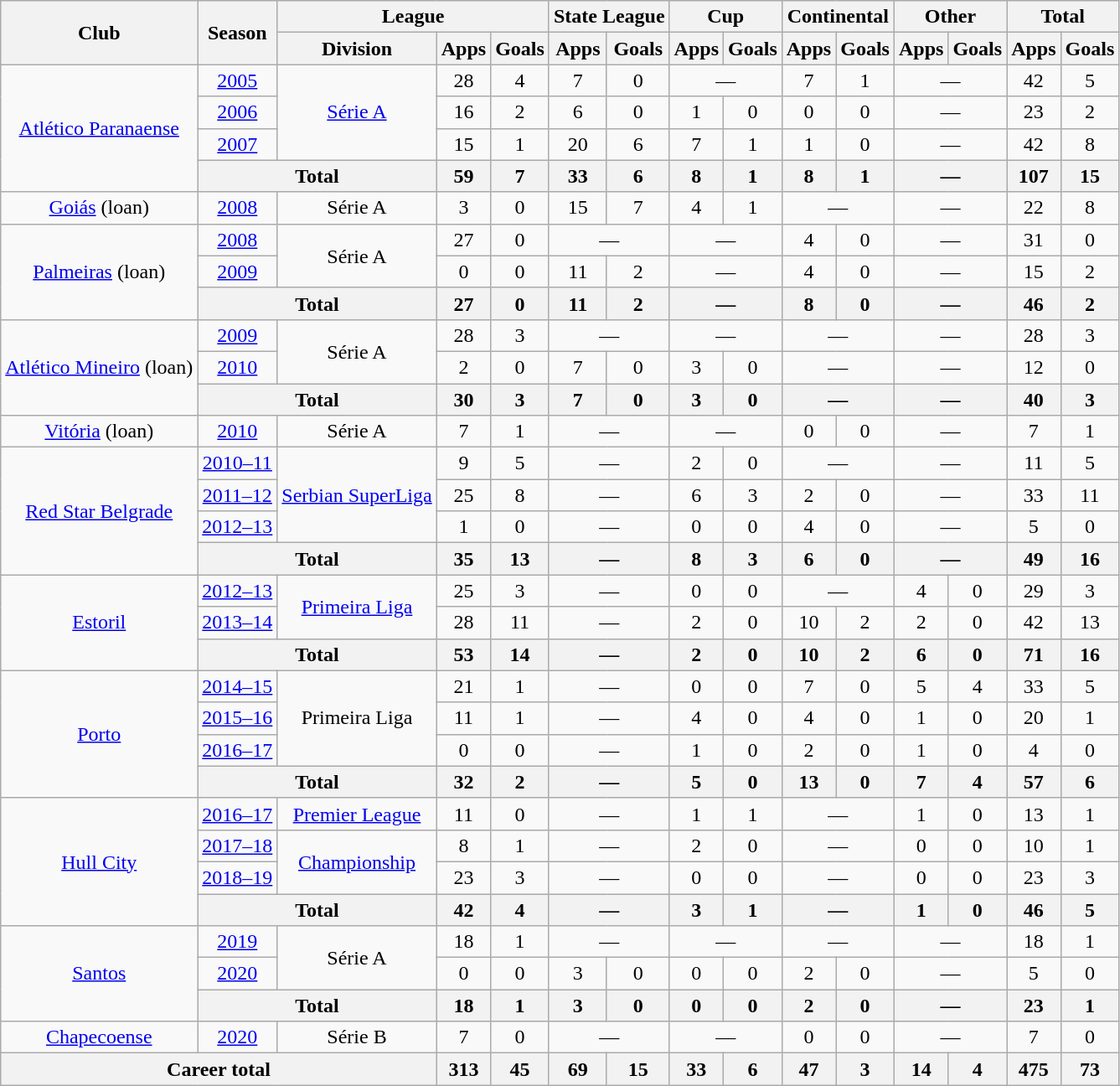<table class="wikitable" style="text-align:center">
<tr>
<th rowspan="2">Club</th>
<th rowspan="2">Season</th>
<th colspan="3">League</th>
<th colspan="2">State League</th>
<th colspan="2">Cup</th>
<th colspan="2">Continental</th>
<th colspan="2">Other</th>
<th colspan="2">Total</th>
</tr>
<tr>
<th>Division</th>
<th>Apps</th>
<th>Goals</th>
<th>Apps</th>
<th>Goals</th>
<th>Apps</th>
<th>Goals</th>
<th>Apps</th>
<th>Goals</th>
<th>Apps</th>
<th>Goals</th>
<th>Apps</th>
<th>Goals</th>
</tr>
<tr>
<td rowspan="4"><a href='#'>Atlético Paranaense</a></td>
<td><a href='#'>2005</a></td>
<td rowspan="3"><a href='#'>Série A</a></td>
<td>28</td>
<td>4</td>
<td>7</td>
<td>0</td>
<td colspan="2">—</td>
<td>7</td>
<td>1</td>
<td colspan="2">—</td>
<td>42</td>
<td>5</td>
</tr>
<tr>
<td><a href='#'>2006</a></td>
<td>16</td>
<td>2</td>
<td>6</td>
<td>0</td>
<td>1</td>
<td>0</td>
<td>0</td>
<td>0</td>
<td colspan="2">—</td>
<td>23</td>
<td>2</td>
</tr>
<tr>
<td><a href='#'>2007</a></td>
<td>15</td>
<td>1</td>
<td>20</td>
<td>6</td>
<td>7</td>
<td>1</td>
<td>1</td>
<td>0</td>
<td colspan="2">—</td>
<td>42</td>
<td>8</td>
</tr>
<tr>
<th colspan="2">Total</th>
<th>59</th>
<th>7</th>
<th>33</th>
<th>6</th>
<th>8</th>
<th>1</th>
<th>8</th>
<th>1</th>
<th colspan="2">—</th>
<th>107</th>
<th>15</th>
</tr>
<tr>
<td><a href='#'>Goiás</a> (loan)</td>
<td><a href='#'>2008</a></td>
<td>Série A</td>
<td>3</td>
<td>0</td>
<td>15</td>
<td>7</td>
<td>4</td>
<td>1</td>
<td colspan="2">—</td>
<td colspan="2">—</td>
<td>22</td>
<td>8</td>
</tr>
<tr>
<td rowspan="3"><a href='#'>Palmeiras</a> (loan)</td>
<td><a href='#'>2008</a></td>
<td rowspan="2">Série A</td>
<td>27</td>
<td>0</td>
<td colspan="2">—</td>
<td colspan="2">—</td>
<td>4</td>
<td>0</td>
<td colspan="2">—</td>
<td>31</td>
<td>0</td>
</tr>
<tr>
<td><a href='#'>2009</a></td>
<td>0</td>
<td>0</td>
<td>11</td>
<td>2</td>
<td colspan="2">—</td>
<td>4</td>
<td>0</td>
<td colspan="2">—</td>
<td>15</td>
<td>2</td>
</tr>
<tr>
<th colspan="2">Total</th>
<th>27</th>
<th>0</th>
<th>11</th>
<th>2</th>
<th colspan="2">—</th>
<th>8</th>
<th>0</th>
<th colspan="2">—</th>
<th>46</th>
<th>2</th>
</tr>
<tr>
<td rowspan="3"><a href='#'>Atlético Mineiro</a> (loan)</td>
<td><a href='#'>2009</a></td>
<td rowspan="2">Série A</td>
<td>28</td>
<td>3</td>
<td colspan="2">—</td>
<td colspan="2">—</td>
<td colspan="2">—</td>
<td colspan="2">—</td>
<td>28</td>
<td>3</td>
</tr>
<tr>
<td><a href='#'>2010</a></td>
<td>2</td>
<td>0</td>
<td>7</td>
<td>0</td>
<td>3</td>
<td>0</td>
<td colspan="2">—</td>
<td colspan="2">—</td>
<td>12</td>
<td>0</td>
</tr>
<tr>
<th colspan="2">Total</th>
<th>30</th>
<th>3</th>
<th>7</th>
<th>0</th>
<th>3</th>
<th>0</th>
<th colspan="2">—</th>
<th colspan="2">—</th>
<th>40</th>
<th>3</th>
</tr>
<tr>
<td><a href='#'>Vitória</a> (loan)</td>
<td><a href='#'>2010</a></td>
<td>Série A</td>
<td>7</td>
<td>1</td>
<td colspan="2">—</td>
<td colspan="2">—</td>
<td>0</td>
<td>0</td>
<td colspan="2">—</td>
<td>7</td>
<td>1</td>
</tr>
<tr>
<td rowspan="4"><a href='#'>Red Star Belgrade</a></td>
<td><a href='#'>2010–11</a></td>
<td rowspan="3"><a href='#'>Serbian SuperLiga</a></td>
<td>9</td>
<td>5</td>
<td colspan="2">—</td>
<td>2</td>
<td>0</td>
<td colspan="2">—</td>
<td colspan="2">—</td>
<td>11</td>
<td>5</td>
</tr>
<tr>
<td><a href='#'>2011–12</a></td>
<td>25</td>
<td>8</td>
<td colspan="2">—</td>
<td>6</td>
<td>3</td>
<td>2</td>
<td>0</td>
<td colspan="2">—</td>
<td>33</td>
<td>11</td>
</tr>
<tr>
<td><a href='#'>2012–13</a></td>
<td>1</td>
<td>0</td>
<td colspan="2">—</td>
<td>0</td>
<td>0</td>
<td>4</td>
<td>0</td>
<td colspan="2">—</td>
<td>5</td>
<td>0</td>
</tr>
<tr>
<th colspan="2">Total</th>
<th>35</th>
<th>13</th>
<th colspan="2">—</th>
<th>8</th>
<th>3</th>
<th>6</th>
<th>0</th>
<th colspan="2">—</th>
<th>49</th>
<th>16</th>
</tr>
<tr>
<td rowspan="3"><a href='#'>Estoril</a></td>
<td><a href='#'>2012–13</a></td>
<td rowspan="2"><a href='#'>Primeira Liga</a></td>
<td>25</td>
<td>3</td>
<td colspan="2">—</td>
<td>0</td>
<td>0</td>
<td colspan="2">—</td>
<td>4</td>
<td>0</td>
<td>29</td>
<td>3</td>
</tr>
<tr>
<td><a href='#'>2013–14</a></td>
<td>28</td>
<td>11</td>
<td colspan="2">—</td>
<td>2</td>
<td>0</td>
<td>10</td>
<td>2</td>
<td>2</td>
<td>0</td>
<td>42</td>
<td>13</td>
</tr>
<tr>
<th colspan="2">Total</th>
<th>53</th>
<th>14</th>
<th colspan="2">—</th>
<th>2</th>
<th>0</th>
<th>10</th>
<th>2</th>
<th>6</th>
<th>0</th>
<th>71</th>
<th>16</th>
</tr>
<tr>
<td rowspan="4"><a href='#'>Porto</a></td>
<td><a href='#'>2014–15</a></td>
<td rowspan="3">Primeira Liga</td>
<td>21</td>
<td>1</td>
<td colspan="2">—</td>
<td>0</td>
<td>0</td>
<td>7</td>
<td>0</td>
<td>5</td>
<td>4</td>
<td>33</td>
<td>5</td>
</tr>
<tr>
<td><a href='#'>2015–16</a></td>
<td>11</td>
<td>1</td>
<td colspan="2">—</td>
<td>4</td>
<td>0</td>
<td>4</td>
<td>0</td>
<td>1</td>
<td>0</td>
<td>20</td>
<td>1</td>
</tr>
<tr>
<td><a href='#'>2016–17</a></td>
<td>0</td>
<td>0</td>
<td colspan="2">—</td>
<td>1</td>
<td>0</td>
<td>2</td>
<td>0</td>
<td>1</td>
<td>0</td>
<td>4</td>
<td>0</td>
</tr>
<tr>
<th colspan="2">Total</th>
<th>32</th>
<th>2</th>
<th colspan="2">—</th>
<th>5</th>
<th>0</th>
<th>13</th>
<th>0</th>
<th>7</th>
<th>4</th>
<th>57</th>
<th>6</th>
</tr>
<tr>
<td rowspan="4"><a href='#'>Hull City</a></td>
<td><a href='#'>2016–17</a></td>
<td><a href='#'>Premier League</a></td>
<td>11</td>
<td>0</td>
<td colspan="2">—</td>
<td>1</td>
<td>1</td>
<td colspan="2">—</td>
<td>1</td>
<td>0</td>
<td>13</td>
<td>1</td>
</tr>
<tr>
<td><a href='#'>2017–18</a></td>
<td rowspan="2"><a href='#'>Championship</a></td>
<td>8</td>
<td>1</td>
<td colspan="2">—</td>
<td>2</td>
<td>0</td>
<td colspan="2">—</td>
<td>0</td>
<td>0</td>
<td>10</td>
<td>1</td>
</tr>
<tr>
<td><a href='#'>2018–19</a></td>
<td>23</td>
<td>3</td>
<td colspan="2">—</td>
<td>0</td>
<td>0</td>
<td colspan="2">—</td>
<td>0</td>
<td>0</td>
<td>23</td>
<td>3</td>
</tr>
<tr>
<th colspan=2>Total</th>
<th>42</th>
<th>4</th>
<th colspan="2">—</th>
<th>3</th>
<th>1</th>
<th colspan="2">—</th>
<th>1</th>
<th>0</th>
<th>46</th>
<th>5</th>
</tr>
<tr>
<td rowspan="3"><a href='#'>Santos</a></td>
<td><a href='#'>2019</a></td>
<td rowspan="2">Série A</td>
<td>18</td>
<td>1</td>
<td colspan="2">—</td>
<td colspan="2">—</td>
<td colspan="2">—</td>
<td colspan="2">—</td>
<td>18</td>
<td>1</td>
</tr>
<tr>
<td><a href='#'>2020</a></td>
<td>0</td>
<td>0</td>
<td>3</td>
<td>0</td>
<td>0</td>
<td>0</td>
<td>2</td>
<td>0</td>
<td colspan="2">—</td>
<td>5</td>
<td>0</td>
</tr>
<tr>
<th colspan="2">Total</th>
<th>18</th>
<th>1</th>
<th>3</th>
<th>0</th>
<th>0</th>
<th>0</th>
<th>2</th>
<th>0</th>
<th colspan="2">—</th>
<th>23</th>
<th>1</th>
</tr>
<tr>
<td><a href='#'>Chapecoense</a></td>
<td><a href='#'>2020</a></td>
<td>Série B</td>
<td>7</td>
<td>0</td>
<td colspan="2">—</td>
<td colspan="2">—</td>
<td>0</td>
<td>0</td>
<td colspan="2">—</td>
<td>7</td>
<td>0</td>
</tr>
<tr>
<th colspan="3">Career total</th>
<th>313</th>
<th>45</th>
<th>69</th>
<th>15</th>
<th>33</th>
<th>6</th>
<th>47</th>
<th>3</th>
<th>14</th>
<th>4</th>
<th>475</th>
<th>73</th>
</tr>
</table>
